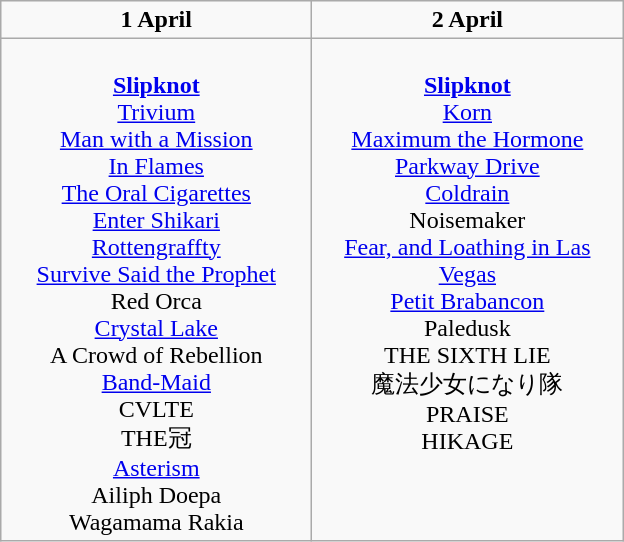<table class="wikitable">
<tr>
<td style="text-align:center;"><strong>1 April</strong></td>
<td style="text-align:center;"><strong>2 April</strong></td>
</tr>
<tr>
<td style="text-align:center; vertical-align:top; width:200px;"><br><strong><a href='#'>Slipknot</a></strong><br>
<a href='#'>Trivium</a><br>
<a href='#'>Man with a Mission</a><br>
<a href='#'>In Flames</a><br>
<a href='#'>The Oral Cigarettes</a><br>
<a href='#'>Enter Shikari</a><br>
<a href='#'>Rottengraffty</a><br>
<a href='#'>Survive Said the Prophet</a><br>
Red Orca<br>
<a href='#'>Crystal Lake</a><br>
A Crowd of Rebellion<br>
<a href='#'>Band-Maid</a><br>
CVLTE<br>
THE冠<br>
<a href='#'>Asterism</a><br>
Ailiph Doepa<br>
Wagamama Rakia<br></td>
<td style="text-align:center; vertical-align:top; width:200px;"><br><strong><a href='#'>Slipknot</a></strong><br>
<a href='#'>Korn</a><br>
<a href='#'>Maximum the Hormone</a><br>
<a href='#'>Parkway Drive</a><br>
<a href='#'>Coldrain</a><br>
Noisemaker<br>
<a href='#'>Fear, and Loathing in Las Vegas</a><br>
<a href='#'>Petit Brabancon</a><br>
Paledusk<br>
THE SIXTH LIE<br>
魔法少女になり隊<br>
PRAISE<br>
HIKAGE<br></td>
</tr>
</table>
